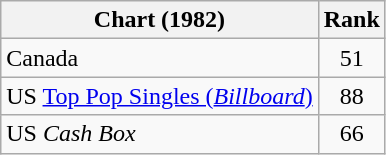<table class="wikitable sortable">
<tr>
<th>Chart (1982)</th>
<th>Rank</th>
</tr>
<tr>
<td>Canada</td>
<td style="text-align:center;">51</td>
</tr>
<tr>
<td>US <a href='#'>Top Pop Singles (<em>Billboard</em>)</a></td>
<td align="center">88</td>
</tr>
<tr>
<td>US <em>Cash Box</em></td>
<td style="text-align:center;">66</td>
</tr>
</table>
